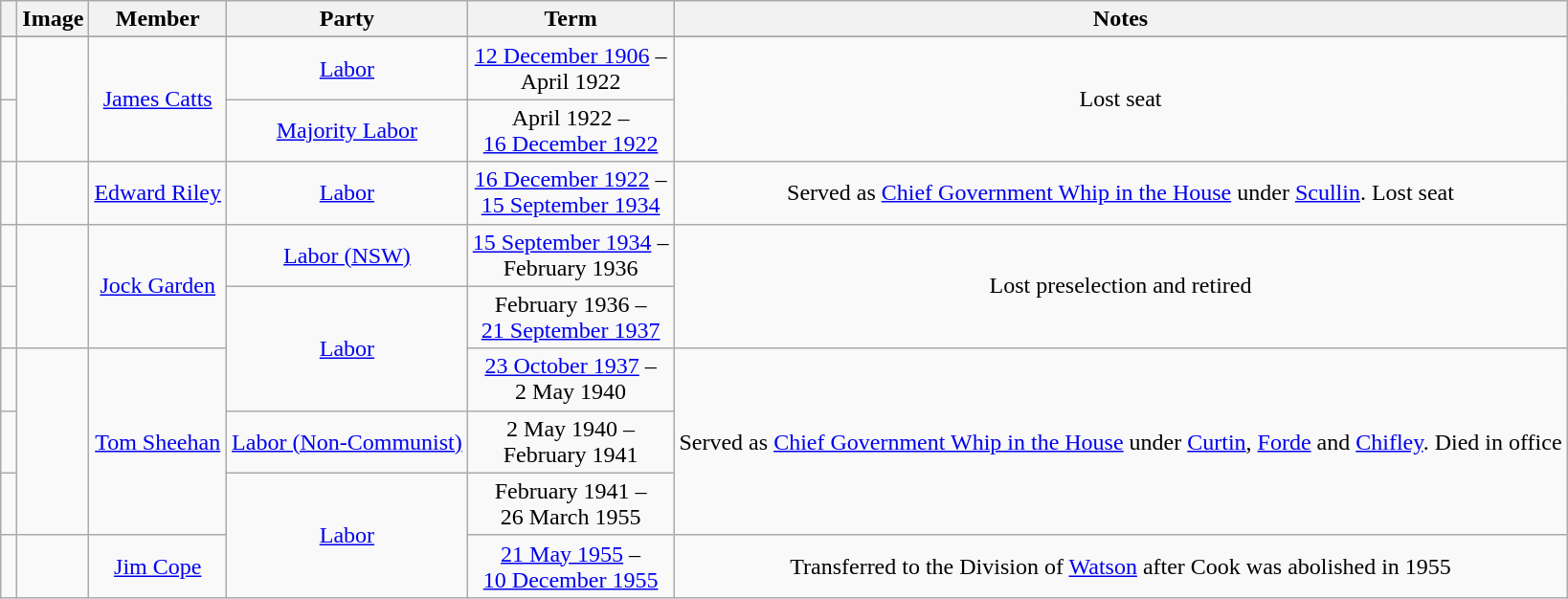<table class=wikitable style="text-align:center">
<tr>
<th></th>
<th>Image</th>
<th>Member</th>
<th>Party</th>
<th>Term</th>
<th>Notes</th>
</tr>
<tr>
</tr>
<tr>
<td> </td>
<td rowspan=2></td>
<td rowspan=2><a href='#'>James Catts</a><br></td>
<td><a href='#'>Labor</a></td>
<td nowrap><a href='#'>12 December 1906</a> –<br>April 1922</td>
<td rowspan=2>Lost seat</td>
</tr>
<tr>
<td> </td>
<td nowrap><a href='#'>Majority Labor</a></td>
<td nowrap>April 1922 –<br><a href='#'>16 December 1922</a></td>
</tr>
<tr>
<td> </td>
<td></td>
<td><a href='#'>Edward Riley</a><br></td>
<td><a href='#'>Labor</a></td>
<td nowrap><a href='#'>16 December 1922</a> –<br><a href='#'>15 September 1934</a></td>
<td>Served as <a href='#'>Chief Government Whip in the House</a> under <a href='#'>Scullin</a>. Lost seat</td>
</tr>
<tr>
<td> </td>
<td rowspan=2></td>
<td rowspan=2><a href='#'>Jock Garden</a><br></td>
<td><a href='#'>Labor (NSW)</a></td>
<td nowrap><a href='#'>15 September 1934</a> –<br>February 1936</td>
<td rowspan=2>Lost preselection and retired</td>
</tr>
<tr>
<td> </td>
<td rowspan="2"><a href='#'>Labor</a></td>
<td nowrap>February 1936 –<br><a href='#'>21 September 1937</a></td>
</tr>
<tr>
<td> </td>
<td rowspan=3></td>
<td rowspan=3><a href='#'>Tom Sheehan</a><br></td>
<td nowrap><a href='#'>23 October 1937</a> –<br>2 May 1940</td>
<td rowspan=3>Served as <a href='#'>Chief Government Whip in the House</a> under <a href='#'>Curtin</a>, <a href='#'>Forde</a> and <a href='#'>Chifley</a>. Died in office</td>
</tr>
<tr>
<td> </td>
<td nowrap><a href='#'>Labor (Non-Communist)</a></td>
<td nowrap>2 May 1940 –<br>February 1941</td>
</tr>
<tr>
<td> </td>
<td rowspan="2"><a href='#'>Labor</a></td>
<td nowrap>February 1941 –<br>26 March 1955</td>
</tr>
<tr>
<td> </td>
<td></td>
<td><a href='#'>Jim Cope</a><br></td>
<td nowrap><a href='#'>21 May 1955</a> –<br><a href='#'>10 December 1955</a></td>
<td>Transferred to the Division of <a href='#'>Watson</a> after Cook was abolished in 1955</td>
</tr>
</table>
